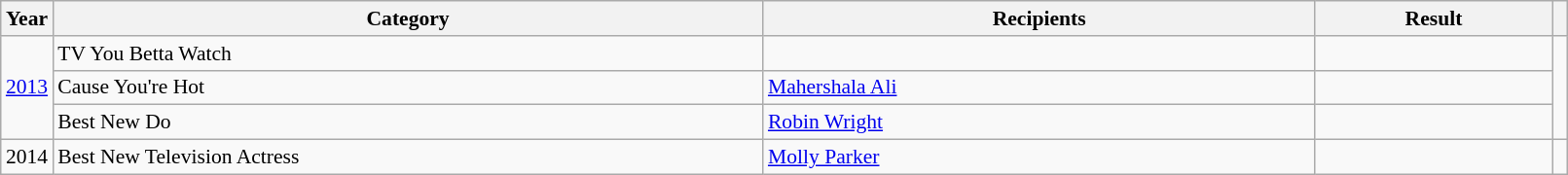<table class="wikitable plainrowheaders" style="font-size: 90%" width=85%>
<tr>
<th scope="col" style="width:2%;">Year</th>
<th scope="col" style="width:45%;">Category</th>
<th scope="col" style="width:35%;">Recipients</th>
<th scope="col" style="width:15%;">Result</th>
<th scope="col" class="unsortable" style="width:1%;"></th>
</tr>
<tr>
<td rowspan=3 style="text-align:center;"><a href='#'>2013</a></td>
<td>TV You Betta Watch</td>
<td></td>
<td></td>
<td rowspan=3 style="text-align:center;"></td>
</tr>
<tr>
<td>Cause You're Hot</td>
<td><a href='#'>Mahershala Ali</a></td>
<td></td>
</tr>
<tr>
<td>Best New Do</td>
<td><a href='#'>Robin Wright</a></td>
<td></td>
</tr>
<tr>
<td style="text-align:center;">2014</td>
<td>Best New Television Actress</td>
<td><a href='#'>Molly Parker</a></td>
<td></td>
<td style="text-align:center;"></td>
</tr>
</table>
